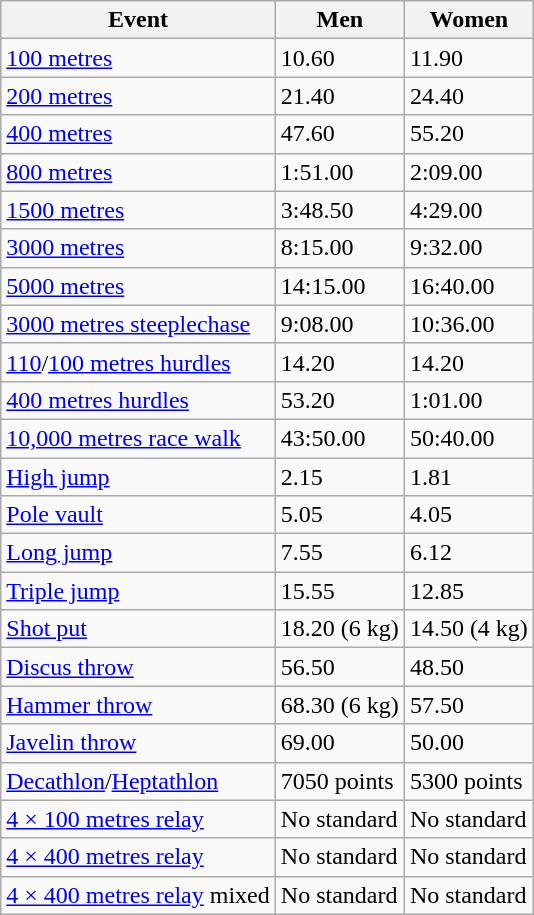<table class="wikitable">
<tr>
<th>Event</th>
<th>Men</th>
<th>Women</th>
</tr>
<tr>
<td><a href='#'>100 metres</a></td>
<td>10.60</td>
<td>11.90</td>
</tr>
<tr>
<td><a href='#'>200 metres</a></td>
<td>21.40</td>
<td>24.40</td>
</tr>
<tr>
<td><a href='#'>400 metres</a></td>
<td>47.60</td>
<td>55.20</td>
</tr>
<tr>
<td><a href='#'>800 metres</a></td>
<td>1:51.00</td>
<td>2:09.00</td>
</tr>
<tr>
<td><a href='#'>1500 metres</a></td>
<td>3:48.50</td>
<td>4:29.00</td>
</tr>
<tr>
<td><a href='#'>3000 metres</a></td>
<td>8:15.00</td>
<td>9:32.00</td>
</tr>
<tr>
<td><a href='#'>5000 metres</a></td>
<td>14:15.00</td>
<td>16:40.00</td>
</tr>
<tr>
<td><a href='#'>3000 metres steeplechase</a></td>
<td>9:08.00</td>
<td>10:36.00</td>
</tr>
<tr>
<td><a href='#'>110</a>/<a href='#'>100 metres hurdles</a></td>
<td>14.20</td>
<td>14.20</td>
</tr>
<tr>
<td><a href='#'>400 metres hurdles</a></td>
<td>53.20</td>
<td>1:01.00</td>
</tr>
<tr>
<td><a href='#'>10,000 metres race walk</a></td>
<td>43:50.00</td>
<td>50:40.00</td>
</tr>
<tr>
<td><a href='#'>High jump</a></td>
<td>2.15</td>
<td>1.81</td>
</tr>
<tr>
<td><a href='#'>Pole vault</a></td>
<td>5.05</td>
<td>4.05</td>
</tr>
<tr>
<td><a href='#'>Long jump</a></td>
<td>7.55</td>
<td>6.12</td>
</tr>
<tr>
<td><a href='#'>Triple jump</a></td>
<td>15.55</td>
<td>12.85</td>
</tr>
<tr>
<td><a href='#'>Shot put</a></td>
<td>18.20 (6 kg)</td>
<td>14.50 (4 kg)</td>
</tr>
<tr>
<td><a href='#'>Discus throw</a></td>
<td>56.50</td>
<td>48.50</td>
</tr>
<tr>
<td><a href='#'>Hammer throw</a></td>
<td>68.30 (6 kg)</td>
<td>57.50</td>
</tr>
<tr>
<td><a href='#'>Javelin throw</a></td>
<td>69.00</td>
<td>50.00</td>
</tr>
<tr>
<td><a href='#'>Decathlon</a>/<a href='#'>Heptathlon</a></td>
<td>7050 points</td>
<td>5300 points</td>
</tr>
<tr>
<td><a href='#'>4 × 100 metres relay</a></td>
<td>No standard</td>
<td>No standard</td>
</tr>
<tr>
<td><a href='#'>4 × 400 metres relay</a></td>
<td>No standard</td>
<td>No standard</td>
</tr>
<tr>
<td><a href='#'>4 × 400 metres relay</a> mixed</td>
<td>No standard</td>
<td>No standard</td>
</tr>
</table>
